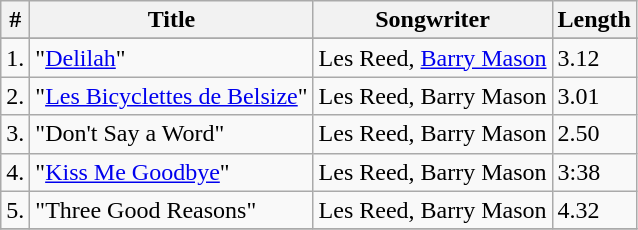<table class="wikitable">
<tr>
<th>#</th>
<th>Title</th>
<th>Songwriter</th>
<th>Length</th>
</tr>
<tr bgcolor="#ebf5ff">
</tr>
<tr>
<td>1.</td>
<td>"<a href='#'>Delilah</a>"</td>
<td>Les Reed, <a href='#'>Barry Mason</a></td>
<td>3.12</td>
</tr>
<tr>
<td>2.</td>
<td>"<a href='#'>Les Bicyclettes de Belsize</a>"</td>
<td>Les Reed, Barry Mason</td>
<td>3.01</td>
</tr>
<tr>
<td>3.</td>
<td>"Don't Say a Word"</td>
<td>Les Reed, Barry Mason</td>
<td>2.50</td>
</tr>
<tr>
<td>4.</td>
<td>"<a href='#'>Kiss Me Goodbye</a>"</td>
<td>Les Reed, Barry Mason</td>
<td>3:38</td>
</tr>
<tr>
<td>5.</td>
<td>"Three Good Reasons"</td>
<td>Les Reed, Barry Mason</td>
<td>4.32</td>
</tr>
<tr>
</tr>
</table>
